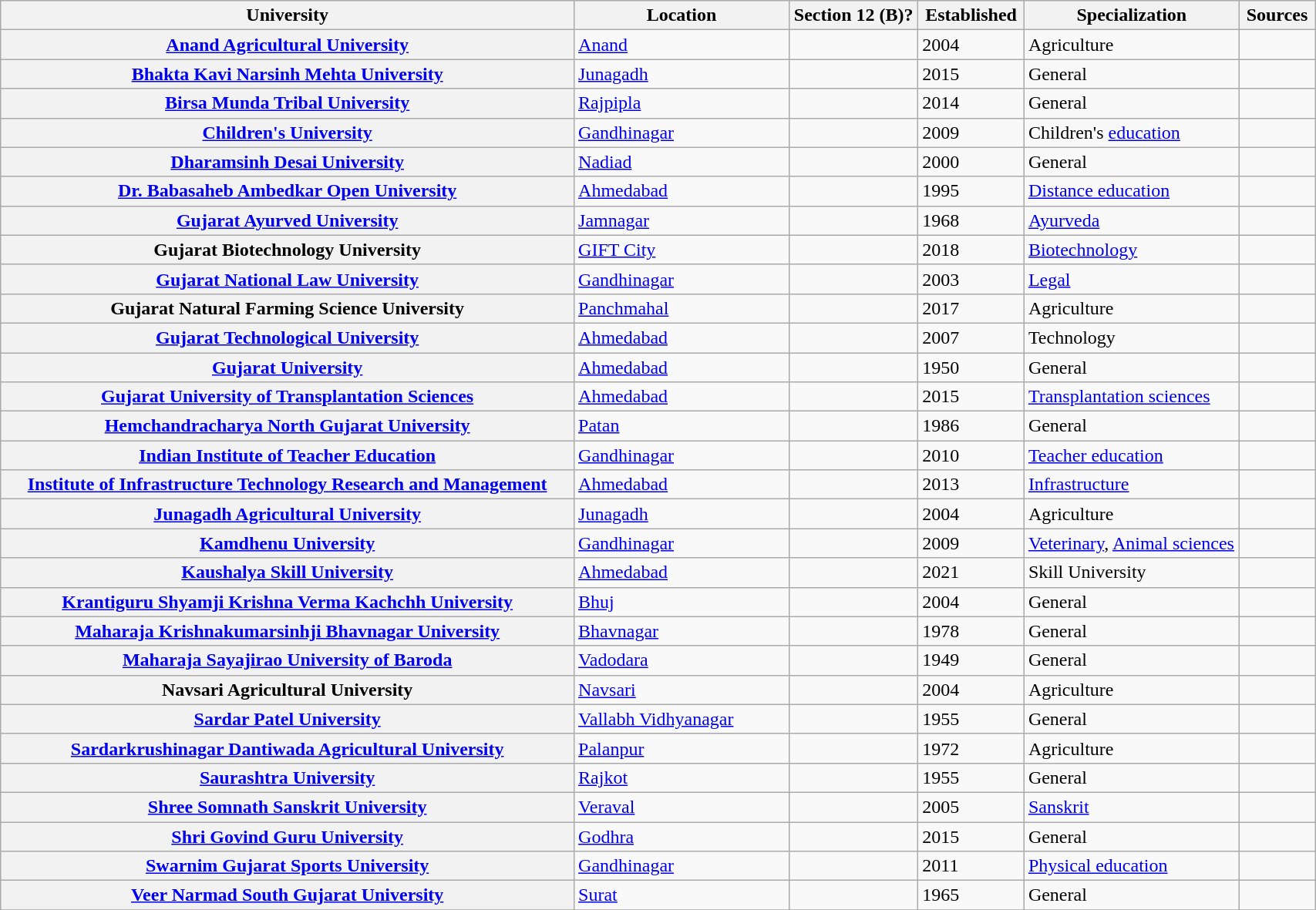<table class="wikitable sortable collapsible plainrowheaders static-row-numbers" border="1" style="text-align:left; width:90%">
<tr>
<th scope="col" style="width: 40%;">University</th>
<th scope="col" style="width: 15%;">Location</th>
<th scope="col" style="width: 9%;">Section 12 (B)?</th>
<th scope="col" style="width: 5%;">Established</th>
<th scope="col" style="width: 15%;">Specialization</th>
<th scope="col" style="width: 5%;" class="unsortable">Sources</th>
</tr>
<tr>
<th scope="row"><a href='#'>Anand Agricultural University</a></th>
<td><a href='#'>Anand</a></td>
<td></td>
<td>2004</td>
<td>Agriculture</td>
<td></td>
</tr>
<tr>
<th scope="row"><a href='#'>Bhakta Kavi Narsinh Mehta University</a></th>
<td><a href='#'>Junagadh</a></td>
<td></td>
<td>2015</td>
<td>General</td>
<td></td>
</tr>
<tr>
<th scope="row"><a href='#'>Birsa Munda Tribal University</a></th>
<td><a href='#'>Rajpipla</a></td>
<td></td>
<td>2014</td>
<td>General</td>
<td></td>
</tr>
<tr>
<th scope="row"><a href='#'>Children's University</a></th>
<td><a href='#'>Gandhinagar</a></td>
<td></td>
<td>2009</td>
<td>Children's <a href='#'>education</a></td>
<td></td>
</tr>
<tr>
<th scope="row"><a href='#'>Dharamsinh Desai University</a></th>
<td><a href='#'>Nadiad</a></td>
<td></td>
<td>2000</td>
<td>General</td>
<td></td>
</tr>
<tr>
<th scope="row"><a href='#'>Dr. Babasaheb Ambedkar Open University</a></th>
<td><a href='#'>Ahmedabad</a></td>
<td></td>
<td>1995</td>
<td><a href='#'>Distance education</a></td>
<td></td>
</tr>
<tr>
<th scope="row"><a href='#'>Gujarat Ayurved University</a></th>
<td><a href='#'>Jamnagar</a></td>
<td></td>
<td>1968</td>
<td><a href='#'>Ayurveda</a></td>
<td></td>
</tr>
<tr>
<th scope="row">Gujarat Biotechnology University</th>
<td><a href='#'>GIFT City</a></td>
<td></td>
<td>2018</td>
<td><a href='#'>Biotechnology</a></td>
<td></td>
</tr>
<tr>
<th scope="row"><a href='#'>Gujarat National Law University</a></th>
<td><a href='#'>Gandhinagar</a></td>
<td></td>
<td>2003</td>
<td><a href='#'>Legal</a></td>
<td></td>
</tr>
<tr>
<th scope="row">Gujarat Natural Farming Science University</th>
<td><a href='#'>Panchmahal</a></td>
<td></td>
<td>2017</td>
<td>Agriculture</td>
<td></td>
</tr>
<tr>
<th scope="row"><a href='#'>Gujarat Technological University</a></th>
<td><a href='#'>Ahmedabad</a></td>
<td></td>
<td>2007</td>
<td>Technology</td>
<td></td>
</tr>
<tr>
<th scope="row"><a href='#'>Gujarat University</a></th>
<td><a href='#'>Ahmedabad</a></td>
<td></td>
<td>1950</td>
<td>General</td>
<td></td>
</tr>
<tr>
<th scope="row"><a href='#'>Gujarat University of Transplantation Sciences</a></th>
<td><a href='#'>Ahmedabad</a></td>
<td></td>
<td>2015</td>
<td><a href='#'>Transplantation sciences</a></td>
<td></td>
</tr>
<tr>
<th scope="row"><a href='#'>Hemchandracharya North Gujarat University</a></th>
<td><a href='#'>Patan</a></td>
<td></td>
<td>1986</td>
<td>General</td>
<td></td>
</tr>
<tr>
<th scope="row"><a href='#'>Indian Institute of Teacher Education</a></th>
<td><a href='#'>Gandhinagar</a></td>
<td></td>
<td>2010</td>
<td><a href='#'>Teacher education</a></td>
<td></td>
</tr>
<tr>
<th scope="row"><a href='#'>Institute of Infrastructure Technology Research and Management</a></th>
<td><a href='#'>Ahmedabad</a></td>
<td></td>
<td>2013</td>
<td><a href='#'>Infrastructure</a></td>
<td></td>
</tr>
<tr>
<th scope="row"><a href='#'>Junagadh Agricultural University</a></th>
<td><a href='#'>Junagadh</a></td>
<td></td>
<td>2004</td>
<td>Agriculture</td>
<td></td>
</tr>
<tr>
<th scope="row"><a href='#'>Kamdhenu University</a></th>
<td><a href='#'>Gandhinagar</a></td>
<td></td>
<td>2009</td>
<td><a href='#'>Veterinary</a>, <a href='#'>Animal sciences</a></td>
<td></td>
</tr>
<tr>
<th scope="row"><a href='#'>Kaushalya Skill University</a></th>
<td><a href='#'>Ahmedabad</a></td>
<td></td>
<td>2021</td>
<td>Skill University</td>
<td></td>
</tr>
<tr>
<th scope="row"><a href='#'>Krantiguru Shyamji Krishna Verma Kachchh University</a></th>
<td><a href='#'>Bhuj</a></td>
<td></td>
<td>2004</td>
<td>General</td>
<td></td>
</tr>
<tr>
<th scope="row"><a href='#'>Maharaja Krishnakumarsinhji Bhavnagar University</a></th>
<td><a href='#'>Bhavnagar</a></td>
<td></td>
<td>1978</td>
<td>General</td>
<td></td>
</tr>
<tr>
<th scope="row"><a href='#'>Maharaja Sayajirao University of Baroda</a></th>
<td><a href='#'>Vadodara</a></td>
<td></td>
<td>1949</td>
<td>General</td>
<td></td>
</tr>
<tr>
<th scope="row">Navsari Agricultural University</th>
<td><a href='#'>Navsari</a></td>
<td></td>
<td>2004</td>
<td>Agriculture</td>
<td></td>
</tr>
<tr>
<th scope="row"><a href='#'>Sardar Patel University</a></th>
<td><a href='#'>Vallabh Vidhyanagar</a></td>
<td></td>
<td>1955</td>
<td>General</td>
<td></td>
</tr>
<tr>
<th scope="row"><a href='#'>Sardarkrushinagar Dantiwada Agricultural University</a></th>
<td><a href='#'>Palanpur</a></td>
<td></td>
<td>1972</td>
<td>Agriculture</td>
<td></td>
</tr>
<tr>
<th scope="row"><a href='#'>Saurashtra University</a></th>
<td><a href='#'>Rajkot</a></td>
<td></td>
<td>1955</td>
<td>General</td>
<td></td>
</tr>
<tr>
<th scope="row"><a href='#'>Shree Somnath Sanskrit University</a></th>
<td><a href='#'>Veraval</a></td>
<td></td>
<td>2005</td>
<td><a href='#'>Sanskrit</a></td>
<td></td>
</tr>
<tr>
<th scope="row"><a href='#'>Shri Govind Guru University</a></th>
<td><a href='#'>Godhra</a></td>
<td></td>
<td>2015</td>
<td>General</td>
<td></td>
</tr>
<tr>
<th scope="row"><a href='#'>Swarnim Gujarat Sports University</a></th>
<td><a href='#'>Gandhinagar</a></td>
<td></td>
<td>2011</td>
<td><a href='#'>Physical education</a></td>
<td></td>
</tr>
<tr>
<th scope="row"><a href='#'>Veer Narmad South Gujarat University</a></th>
<td><a href='#'>Surat</a></td>
<td></td>
<td>1965</td>
<td>General</td>
<td></td>
</tr>
<tr>
</tr>
</table>
